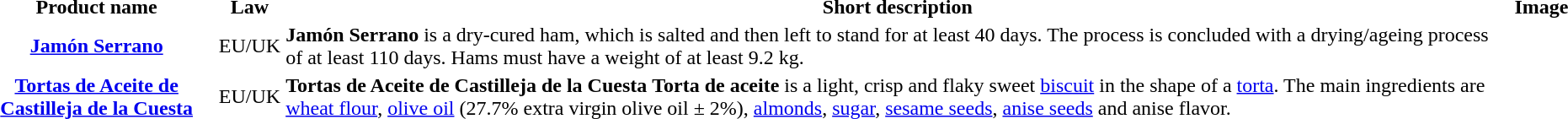<table>
<tr>
<th>Product name</th>
<th>Law</th>
<th>Short description</th>
<th>Image</th>
</tr>
<tr>
<th><a href='#'>Jamón Serrano</a></th>
<td>EU/UK</td>
<td><strong>Jamón Serrano</strong> is a dry-cured ham, which is salted and then left to stand for at least 40 days. The process is concluded with a drying/ageing process of at least 110 days. Hams must have a weight of at least 9.2 kg.</td>
<td></td>
</tr>
<tr>
<th><a href='#'>Tortas de Aceite de Castilleja de la Cuesta</a></th>
<td>EU/UK</td>
<td><strong>Tortas de Aceite de Castilleja de la Cuesta</strong> <strong>Torta de aceite</strong> is a light, crisp and flaky sweet <a href='#'>biscuit</a> in the shape of a <a href='#'>torta</a>. The main ingredients are <a href='#'>wheat flour</a>, <a href='#'>olive oil</a> (27.7% extra virgin olive oil ± 2%), <a href='#'>almonds</a>, <a href='#'>sugar</a>, <a href='#'>sesame seeds</a>, <a href='#'>anise seeds</a> and anise flavor.</td>
<td></td>
</tr>
</table>
